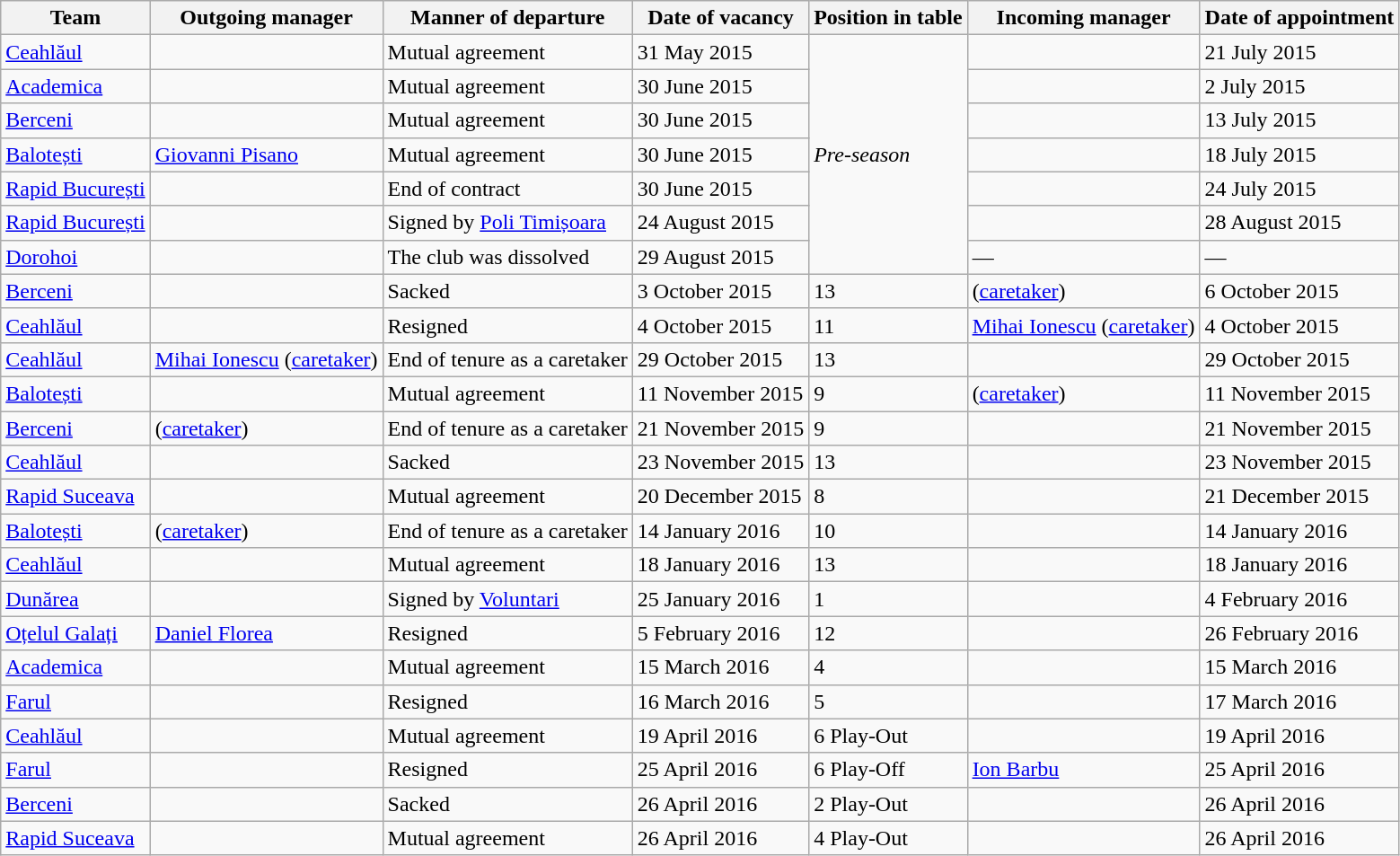<table class="wikitable sortable">
<tr>
<th>Team</th>
<th>Outgoing manager</th>
<th>Manner of departure</th>
<th>Date of vacancy</th>
<th>Position in table</th>
<th>Incoming manager</th>
<th>Date of appointment</th>
</tr>
<tr>
<td><a href='#'>Ceahlăul</a></td>
<td> </td>
<td>Mutual agreement</td>
<td>31 May 2015</td>
<td rowspan=7><em>Pre-season</em></td>
<td> </td>
<td>21 July 2015</td>
</tr>
<tr>
<td><a href='#'>Academica</a></td>
<td> </td>
<td>Mutual agreement</td>
<td>30 June 2015</td>
<td> </td>
<td>2 July 2015</td>
</tr>
<tr>
<td><a href='#'>Berceni</a></td>
<td> </td>
<td>Mutual agreement</td>
<td>30 June 2015</td>
<td> </td>
<td>13 July 2015</td>
</tr>
<tr>
<td><a href='#'>Balotești</a></td>
<td> <a href='#'>Giovanni Pisano</a></td>
<td>Mutual agreement</td>
<td>30 June 2015</td>
<td> </td>
<td>18 July 2015</td>
</tr>
<tr>
<td><a href='#'>Rapid București</a></td>
<td> </td>
<td>End of contract</td>
<td>30 June 2015</td>
<td> </td>
<td>24 July 2015</td>
</tr>
<tr>
<td><a href='#'>Rapid București</a></td>
<td> </td>
<td>Signed by <a href='#'>Poli Timișoara</a></td>
<td>24 August 2015</td>
<td> </td>
<td>28 August 2015</td>
</tr>
<tr>
<td><a href='#'>Dorohoi</a></td>
<td> </td>
<td>The club was dissolved</td>
<td>29 August 2015</td>
<td>—</td>
<td>—</td>
</tr>
<tr>
<td><a href='#'>Berceni</a></td>
<td> </td>
<td>Sacked</td>
<td>3 October 2015</td>
<td>13</td>
<td>  (<a href='#'>caretaker</a>)</td>
<td>6 October 2015</td>
</tr>
<tr>
<td><a href='#'>Ceahlăul</a></td>
<td> </td>
<td>Resigned</td>
<td>4 October 2015</td>
<td>11</td>
<td> <a href='#'>Mihai Ionescu</a> (<a href='#'>caretaker</a>)</td>
<td>4 October 2015</td>
</tr>
<tr>
<td><a href='#'>Ceahlăul</a></td>
<td> <a href='#'>Mihai Ionescu</a> (<a href='#'>caretaker</a>)</td>
<td>End of tenure as a caretaker</td>
<td>29 October 2015</td>
<td>13</td>
<td> </td>
<td>29 October 2015</td>
</tr>
<tr>
<td><a href='#'>Balotești</a></td>
<td> </td>
<td>Mutual agreement</td>
<td>11 November 2015</td>
<td>9</td>
<td>  (<a href='#'>caretaker</a>)</td>
<td>11 November 2015</td>
</tr>
<tr>
<td><a href='#'>Berceni</a></td>
<td>  (<a href='#'>caretaker</a>)</td>
<td>End of tenure as a caretaker</td>
<td>21 November 2015</td>
<td>9</td>
<td> </td>
<td>21 November 2015</td>
</tr>
<tr>
<td><a href='#'>Ceahlăul</a></td>
<td> </td>
<td>Sacked</td>
<td>23 November 2015</td>
<td>13</td>
<td> </td>
<td>23 November 2015</td>
</tr>
<tr>
<td><a href='#'>Rapid Suceava</a></td>
<td> </td>
<td>Mutual agreement</td>
<td>20 December 2015</td>
<td>8</td>
<td> </td>
<td>21 December 2015</td>
</tr>
<tr>
<td><a href='#'>Balotești</a></td>
<td>  (<a href='#'>caretaker</a>)</td>
<td>End of tenure as a caretaker</td>
<td>14 January 2016</td>
<td>10</td>
<td> </td>
<td>14 January 2016</td>
</tr>
<tr>
<td><a href='#'>Ceahlăul</a></td>
<td> </td>
<td>Mutual agreement</td>
<td>18 January 2016</td>
<td>13</td>
<td> </td>
<td>18 January 2016</td>
</tr>
<tr>
<td><a href='#'>Dunărea</a></td>
<td> </td>
<td>Signed by <a href='#'>Voluntari</a></td>
<td>25 January 2016</td>
<td>1</td>
<td> </td>
<td>4 February 2016</td>
</tr>
<tr>
<td><a href='#'>Oțelul Galați</a></td>
<td> <a href='#'>Daniel Florea</a></td>
<td>Resigned</td>
<td>5 February 2016</td>
<td>12</td>
<td> </td>
<td>26 February 2016</td>
</tr>
<tr>
<td><a href='#'>Academica</a></td>
<td> </td>
<td>Mutual agreement</td>
<td>15 March 2016</td>
<td>4</td>
<td> </td>
<td>15 March 2016</td>
</tr>
<tr>
<td><a href='#'>Farul</a></td>
<td> </td>
<td>Resigned</td>
<td>16 March 2016</td>
<td>5</td>
<td> </td>
<td>17 March 2016</td>
</tr>
<tr>
<td><a href='#'>Ceahlăul</a></td>
<td> </td>
<td>Mutual agreement</td>
<td>19 April 2016</td>
<td>6 Play-Out</td>
<td> </td>
<td>19 April 2016</td>
</tr>
<tr>
<td><a href='#'>Farul</a></td>
<td> </td>
<td>Resigned</td>
<td>25 April 2016</td>
<td>6 Play-Off</td>
<td> <a href='#'>Ion Barbu</a></td>
<td>25 April 2016</td>
</tr>
<tr>
<td><a href='#'>Berceni</a></td>
<td> </td>
<td>Sacked</td>
<td>26 April 2016</td>
<td>2 Play-Out</td>
<td> </td>
<td>26 April 2016</td>
</tr>
<tr>
<td><a href='#'>Rapid Suceava</a></td>
<td> </td>
<td>Mutual agreement</td>
<td>26 April 2016</td>
<td>4 Play-Out</td>
<td> </td>
<td>26 April 2016</td>
</tr>
</table>
